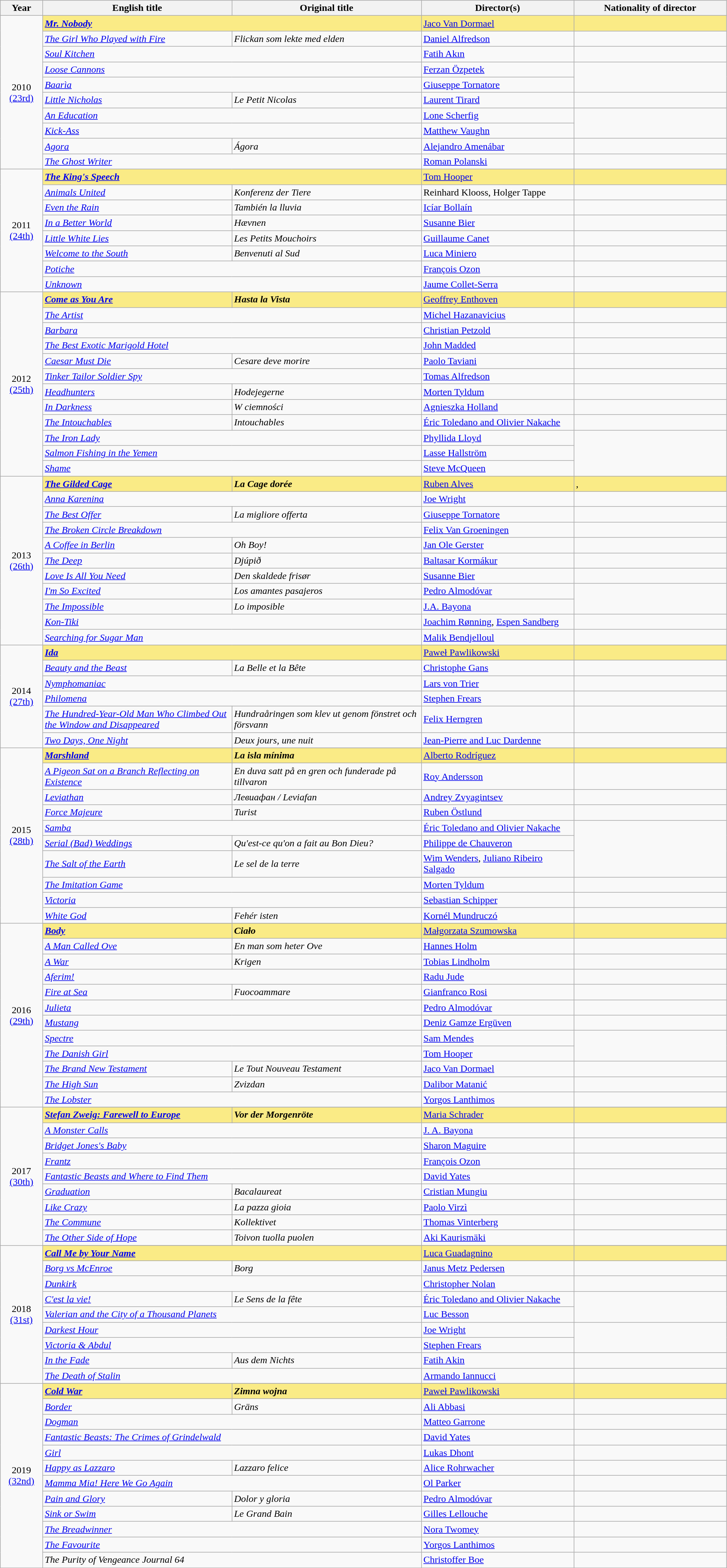<table class="wikitable" width="95%" cellpadding="5">
<tr>
<th width="50"><strong>Year</strong></th>
<th width="250"><strong>English title</strong></th>
<th width="250"><strong>Original title</strong></th>
<th width="200"><strong>Director(s)</strong></th>
<th width="200"><strong>Nationality of director</strong></th>
</tr>
<tr>
<td rowspan="10" style="text-align:center;">2010<br><a href='#'>(23rd)</a><br></td>
<td colspan="2" style="background:#FAEB86"><strong><em><a href='#'>Mr. Nobody</a></em></strong></td>
<td style="background:#FAEB86"><a href='#'>Jaco Van Dormael</a></td>
<td style="background:#FAEB86"></td>
</tr>
<tr>
<td><em><a href='#'>The Girl Who Played with Fire</a></em></td>
<td><em>Flickan som lekte med elden</em></td>
<td><a href='#'>Daniel Alfredson</a></td>
<td></td>
</tr>
<tr>
<td colspan="2"><em><a href='#'>Soul Kitchen</a></em></td>
<td><a href='#'>Fatih Akın</a></td>
<td></td>
</tr>
<tr>
<td colspan="2"><em><a href='#'>Loose Cannons</a></em></td>
<td><a href='#'>Ferzan Özpetek</a></td>
<td rowspan="2"></td>
</tr>
<tr>
<td colspan="2"><em><a href='#'>Baarìa</a></em></td>
<td><a href='#'>Giuseppe Tornatore</a></td>
</tr>
<tr>
<td><em><a href='#'>Little Nicholas</a></em></td>
<td><em>Le Petit Nicolas</em></td>
<td><a href='#'>Laurent Tirard</a></td>
<td></td>
</tr>
<tr>
<td colspan="2"><em><a href='#'>An Education</a></em></td>
<td><a href='#'>Lone Scherfig</a></td>
<td rowspan="2"></td>
</tr>
<tr>
<td colspan="2"><em><a href='#'>Kick-Ass</a></em></td>
<td><a href='#'>Matthew Vaughn</a></td>
</tr>
<tr>
<td><em><a href='#'>Agora</a></em></td>
<td><em>Ágora</em></td>
<td><a href='#'>Alejandro Amenábar</a></td>
<td></td>
</tr>
<tr>
<td colspan="2"><em><a href='#'>The Ghost Writer</a></em></td>
<td><a href='#'>Roman Polanski</a></td>
<td></td>
</tr>
<tr>
<td rowspan="8" style="text-align:center;">2011<br><a href='#'>(24th)</a><br></td>
<td colspan="2" style="background:#FAEB86"><strong><em><a href='#'>The King's Speech</a></em></strong></td>
<td style="background:#FAEB86"><a href='#'>Tom Hooper</a></td>
<td style="background:#FAEB86"></td>
</tr>
<tr>
<td><em><a href='#'>Animals United</a></em></td>
<td><em>Konferenz der Tiere</em></td>
<td>Reinhard Klooss, Holger Tappe</td>
<td></td>
</tr>
<tr>
<td><em><a href='#'>Even the Rain</a></em></td>
<td><em>También la lluvia</em></td>
<td><a href='#'>Icíar Bollaín</a></td>
<td></td>
</tr>
<tr>
<td><em><a href='#'>In a Better World</a></em></td>
<td><em>Hævnen</em></td>
<td><a href='#'>Susanne Bier</a></td>
<td></td>
</tr>
<tr>
<td><em><a href='#'>Little White Lies</a></em></td>
<td><em>Les Petits Mouchoirs</em></td>
<td><a href='#'>Guillaume Canet</a></td>
<td></td>
</tr>
<tr>
<td><em><a href='#'>Welcome to the South</a></em></td>
<td><em>Benvenuti al Sud</em></td>
<td><a href='#'>Luca Miniero</a></td>
<td></td>
</tr>
<tr>
<td colspan="2"><em><a href='#'>Potiche</a></em></td>
<td><a href='#'>François Ozon</a></td>
<td></td>
</tr>
<tr>
<td colspan="2"><em><a href='#'>Unknown</a></em></td>
<td><a href='#'>Jaume Collet-Serra</a></td>
<td></td>
</tr>
<tr>
<td rowspan="12" style="text-align:center;">2012<br><a href='#'>(25th)</a><br></td>
<td style="background:#FAEB86"><em><a href='#'><strong>Come as You Are</strong></a></em></td>
<td style="background:#FAEB86"><strong><em>Hasta la Vista</em></strong></td>
<td style="background:#FAEB86"><a href='#'>Geoffrey Enthoven</a></td>
<td style="background:#FAEB86"></td>
</tr>
<tr>
<td colspan="2"><em><a href='#'>The Artist</a></em></td>
<td><a href='#'>Michel Hazanavicius</a></td>
<td></td>
</tr>
<tr>
<td colspan="2"><em><a href='#'>Barbara</a></em></td>
<td><a href='#'>Christian Petzold</a></td>
<td></td>
</tr>
<tr>
<td colspan="2"><em><a href='#'>The Best Exotic Marigold Hotel</a></em></td>
<td><a href='#'>John Madded</a></td>
<td></td>
</tr>
<tr>
<td><em><a href='#'>Caesar Must Die</a></em></td>
<td><em>Cesare deve morire</em></td>
<td><a href='#'>Paolo Taviani</a></td>
<td></td>
</tr>
<tr>
<td colspan="2"><em><a href='#'>Tinker Tailor Soldier Spy</a></em></td>
<td><a href='#'>Tomas Alfredson</a></td>
<td></td>
</tr>
<tr>
<td><em><a href='#'>Headhunters</a></em></td>
<td><em>Hodejegerne</em></td>
<td><a href='#'>Morten Tyldum</a></td>
<td></td>
</tr>
<tr>
<td><em><a href='#'>In Darkness</a></em></td>
<td><em>W ciemności</em></td>
<td><a href='#'>Agnieszka Holland</a></td>
<td></td>
</tr>
<tr>
<td><em><a href='#'>The Intouchables</a></em></td>
<td><em>Intouchables</em></td>
<td><a href='#'>Éric Toledano and Olivier Nakache</a></td>
<td></td>
</tr>
<tr>
<td colspan="2"><em><a href='#'>The Iron Lady</a></em></td>
<td><a href='#'>Phyllida Lloyd</a></td>
<td rowspan="3"></td>
</tr>
<tr>
<td colspan="2"><em><a href='#'>Salmon Fishing in the Yemen</a></em></td>
<td><a href='#'>Lasse Hallström</a></td>
</tr>
<tr>
<td colspan="2"><em><a href='#'>Shame</a></em></td>
<td><a href='#'>Steve McQueen</a></td>
</tr>
<tr>
<td rowspan="11" style="text-align:center;">2013<br><a href='#'>(26th)</a><br></td>
<td style="background:#FAEB86"><strong><em><a href='#'>The Gilded Cage</a></em></strong></td>
<td style="background:#FAEB86"><strong><em>La Cage dorée</em></strong></td>
<td style="background:#FAEB86"><a href='#'>Ruben Alves</a></td>
<td style="background:#FAEB86">, </td>
</tr>
<tr>
<td colspan="2"><em><a href='#'>Anna Karenina</a></em></td>
<td><a href='#'>Joe Wright</a></td>
<td></td>
</tr>
<tr>
<td><em><a href='#'>The Best Offer</a></em></td>
<td><em>La migliore offerta</em></td>
<td><a href='#'>Giuseppe Tornatore</a></td>
<td></td>
</tr>
<tr>
<td colspan="2"><em><a href='#'>The Broken Circle Breakdown</a></em></td>
<td><a href='#'>Felix Van Groeningen</a></td>
<td></td>
</tr>
<tr>
<td><em><a href='#'>A Coffee in Berlin</a></em></td>
<td><em>Oh Boy!</em></td>
<td><a href='#'>Jan Ole Gerster</a></td>
<td></td>
</tr>
<tr>
<td><em><a href='#'>The Deep</a></em></td>
<td><em>Djúpið</em></td>
<td><a href='#'>Baltasar Kormákur</a></td>
<td></td>
</tr>
<tr>
<td><em><a href='#'>Love Is All You Need</a></em></td>
<td><em>Den skaldede frisør</em></td>
<td><a href='#'>Susanne Bier</a></td>
<td></td>
</tr>
<tr>
<td><em><a href='#'>I'm So Excited</a></em></td>
<td><em>Los amantes pasajeros</em></td>
<td><a href='#'>Pedro Almodóvar</a></td>
<td rowspan="2"></td>
</tr>
<tr>
<td><em><a href='#'>The Impossible</a></em></td>
<td><em>Lo imposible</em></td>
<td><a href='#'>J.A. Bayona</a></td>
</tr>
<tr>
<td colspan="2"><em><a href='#'>Kon-Tiki</a></em></td>
<td><a href='#'>Joachim Rønning</a>, <a href='#'>Espen Sandberg</a></td>
<td></td>
</tr>
<tr>
<td colspan="2"><em><a href='#'>Searching for Sugar Man</a></em></td>
<td><a href='#'>Malik Bendjelloul</a></td>
<td></td>
</tr>
<tr>
<td rowspan="6" style="text-align:center;">2014<br><a href='#'>(27th)</a><br></td>
<td colspan="2" style="background:#FAEB86"><strong><em><a href='#'>Ida</a></em></strong></td>
<td style="background:#FAEB86"><a href='#'>Paweł Pawlikowski</a></td>
<td style="background:#FAEB86"></td>
</tr>
<tr>
<td><em><a href='#'>Beauty and the Beast</a></em></td>
<td><em>La Belle et la Bête</em></td>
<td><a href='#'>Christophe Gans</a></td>
<td></td>
</tr>
<tr>
<td colspan="2"><em><a href='#'>Nymphomaniac</a></em></td>
<td><a href='#'>Lars von Trier</a></td>
<td></td>
</tr>
<tr>
<td colspan="2"><em><a href='#'>Philomena</a></em></td>
<td><a href='#'>Stephen Frears</a></td>
<td></td>
</tr>
<tr>
<td><em><a href='#'>The Hundred-Year-Old Man Who Climbed Out the Window and Disappeared</a></em></td>
<td><em>Hundraåringen som klev ut genom fönstret och försvann</em></td>
<td><a href='#'>Felix Herngren</a></td>
<td></td>
</tr>
<tr>
<td><em><a href='#'>Two Days, One Night</a></em></td>
<td><em>Deux jours, une nuit</em></td>
<td><a href='#'>Jean-Pierre and Luc Dardenne</a></td>
<td></td>
</tr>
<tr>
<td rowspan="11" style="text-align:center;">2015<br><a href='#'>(28th)</a><br></td>
</tr>
<tr style="background:#FAEB86">
<td><strong><em><a href='#'>Marshland</a></em></strong></td>
<td><strong><em>La isla mínima</em></strong></td>
<td><a href='#'>Alberto Rodríguez</a></td>
<td></td>
</tr>
<tr>
<td><em><a href='#'>A Pigeon Sat on a Branch Reflecting on Existence</a></em></td>
<td><em>En duva satt på en gren och funderade på tillvaron</em></td>
<td><a href='#'>Roy Andersson</a></td>
<td></td>
</tr>
<tr>
<td><em><a href='#'>Leviathan</a></em></td>
<td><em>Левиафан / Leviafan</em></td>
<td><a href='#'>Andrey Zvyagintsev</a></td>
<td></td>
</tr>
<tr>
<td><em><a href='#'>Force Majeure</a></em></td>
<td><em>Turist</em></td>
<td><a href='#'>Ruben Östlund</a></td>
<td></td>
</tr>
<tr>
<td colspan="2"><em><a href='#'>Samba</a></em></td>
<td><a href='#'>Éric Toledano and Olivier Nakache</a></td>
<td rowspan="3"></td>
</tr>
<tr>
<td><em><a href='#'>Serial (Bad) Weddings</a></em></td>
<td><em>Qu'est-ce qu'on a fait au Bon Dieu?</em></td>
<td><a href='#'>Philippe de Chauveron</a></td>
</tr>
<tr>
<td><em><a href='#'>The Salt of the Earth</a></em></td>
<td><em>Le sel de la terre</em></td>
<td><a href='#'>Wim Wenders</a>, <a href='#'>Juliano Ribeiro Salgado</a></td>
</tr>
<tr>
<td colspan="2"><em><a href='#'>The Imitation Game</a></em></td>
<td><a href='#'>Morten Tyldum</a></td>
<td></td>
</tr>
<tr>
<td colspan="2"><em><a href='#'>Victoria</a></em></td>
<td><a href='#'>Sebastian Schipper</a></td>
<td></td>
</tr>
<tr>
<td><em><a href='#'>White God</a></em></td>
<td><em>Fehér isten</em></td>
<td><a href='#'>Kornél Mundruczó</a></td>
<td></td>
</tr>
<tr>
<td rowspan="13" style="text-align:center;">2016<br><a href='#'>(29th)</a><br></td>
</tr>
<tr style="background:#FAEB86">
<td><strong><em><a href='#'>Body</a></em></strong></td>
<td><strong><em>Ciało</em></strong></td>
<td><a href='#'>Małgorzata Szumowska</a></td>
<td></td>
</tr>
<tr>
<td><em><a href='#'>A Man Called Ove</a></em></td>
<td><em>En man som heter Ove</em></td>
<td><a href='#'>Hannes Holm</a></td>
<td></td>
</tr>
<tr>
<td><em><a href='#'>A War</a></em></td>
<td><em>Krigen</em></td>
<td><a href='#'>Tobias Lindholm</a></td>
<td></td>
</tr>
<tr>
<td colspan="2"><em><a href='#'>Aferim!</a></em></td>
<td><a href='#'>Radu Jude</a></td>
<td></td>
</tr>
<tr>
<td><em><a href='#'>Fire at Sea</a></em></td>
<td><em>Fuocoammare</em></td>
<td><a href='#'>Gianfranco Rosi</a></td>
<td></td>
</tr>
<tr>
<td colspan="2"><em><a href='#'>Julieta</a></em></td>
<td><a href='#'>Pedro Almodóvar</a></td>
<td></td>
</tr>
<tr>
<td colspan="2"><em><a href='#'>Mustang</a></em></td>
<td><a href='#'>Deniz Gamze Ergüven</a></td>
<td></td>
</tr>
<tr>
<td colspan="2"><em><a href='#'>Spectre</a></em></td>
<td><a href='#'>Sam Mendes</a></td>
<td rowspan="2"></td>
</tr>
<tr>
<td colspan="2"><em><a href='#'>The Danish Girl</a></em></td>
<td><a href='#'>Tom Hooper</a></td>
</tr>
<tr>
<td><em><a href='#'>The Brand New Testament</a></em></td>
<td><em>Le Tout Nouveau Testament</em></td>
<td><a href='#'>Jaco Van Dormael</a></td>
<td></td>
</tr>
<tr>
<td><em><a href='#'>The High Sun</a></em></td>
<td><em>Zvizdan</em></td>
<td><a href='#'>Dalibor Matanić</a></td>
<td></td>
</tr>
<tr>
<td colspan="2"><em><a href='#'>The Lobster</a></em></td>
<td><a href='#'>Yorgos Lanthimos</a></td>
<td></td>
</tr>
<tr>
<td rowspan="10" style="text-align:center;">2017<br><a href='#'>(30th)</a><br></td>
</tr>
<tr style="background:#FAEB86">
<td><strong><em><a href='#'>Stefan Zweig: Farewell to Europe</a></em></strong></td>
<td><strong><em>Vor der Morgenröte</em></strong></td>
<td><a href='#'>Maria Schrader</a></td>
<td></td>
</tr>
<tr>
<td colspan="2"><em><a href='#'>A Monster Calls</a></em></td>
<td><a href='#'>J. A. Bayona</a></td>
<td></td>
</tr>
<tr>
<td colspan="2"><em><a href='#'>Bridget Jones's Baby</a></em></td>
<td><a href='#'>Sharon Maguire</a></td>
<td></td>
</tr>
<tr>
<td colspan="2"><em><a href='#'>Frantz</a></em></td>
<td><a href='#'>François Ozon</a></td>
<td></td>
</tr>
<tr>
<td colspan="2"><em><a href='#'>Fantastic Beasts and Where to Find Them</a></em></td>
<td><a href='#'>David Yates</a></td>
<td></td>
</tr>
<tr>
<td><em><a href='#'>Graduation</a></em></td>
<td><em>Bacalaureat</em></td>
<td><a href='#'>Cristian Mungiu</a></td>
<td></td>
</tr>
<tr>
<td><em><a href='#'>Like Crazy</a></em></td>
<td><em>La pazza gioia</em></td>
<td><a href='#'>Paolo Virzì</a></td>
<td></td>
</tr>
<tr>
<td><em><a href='#'>The Commune</a></em></td>
<td><em>Kollektivet</em></td>
<td><a href='#'>Thomas Vinterberg</a></td>
<td></td>
</tr>
<tr>
<td><em><a href='#'>The Other Side of Hope</a></em></td>
<td><em>Toivon tuolla puolen</em></td>
<td><a href='#'>Aki Kaurismäki</a></td>
<td></td>
</tr>
<tr>
<td rowspan="10" style="text-align:center;">2018<br><a href='#'>(31st)</a><br></td>
</tr>
<tr style="background:#FAEB86">
<td colspan="2"><strong><em><a href='#'>Call Me by Your Name</a></em></strong></td>
<td><a href='#'>Luca Guadagnino</a></td>
<td></td>
</tr>
<tr>
<td><em><a href='#'>Borg vs McEnroe</a></em></td>
<td><em>Borg</em></td>
<td><a href='#'>Janus Metz Pedersen</a></td>
<td></td>
</tr>
<tr>
<td colspan="2"><em><a href='#'>Dunkirk</a></em></td>
<td><a href='#'>Christopher Nolan</a></td>
<td></td>
</tr>
<tr>
<td><em><a href='#'>C'est la vie!</a></em></td>
<td><em>Le Sens de la fête</em></td>
<td><a href='#'>Éric Toledano and Olivier Nakache</a></td>
<td rowspan="2"></td>
</tr>
<tr>
<td colspan="2"><em><a href='#'>Valerian and the City of a Thousand Planets</a></em></td>
<td><a href='#'>Luc Besson</a></td>
</tr>
<tr>
<td colspan="2"><em><a href='#'>Darkest Hour</a></em></td>
<td><a href='#'>Joe Wright</a></td>
<td rowspan="2"></td>
</tr>
<tr>
<td colspan="2"><em><a href='#'>Victoria & Abdul</a></em></td>
<td><a href='#'>Stephen Frears</a></td>
</tr>
<tr>
<td><em><a href='#'>In the Fade</a></em></td>
<td><em>Aus dem Nichts</em></td>
<td><a href='#'>Fatih Akin</a></td>
<td></td>
</tr>
<tr>
<td colspan="2"><em><a href='#'>The Death of Stalin</a></em></td>
<td><a href='#'>Armando Iannucci</a></td>
<td></td>
</tr>
<tr>
<td rowspan="13" style="text-align:center;">2019<br><a href='#'>(32nd)</a><br></td>
</tr>
<tr style="background:#FAEB86">
<td><strong><em><a href='#'>Cold War</a></em></strong></td>
<td><strong><em>Zimna wojna</em></strong></td>
<td><a href='#'>Paweł Pawlikowski</a></td>
<td></td>
</tr>
<tr>
<td><em><a href='#'>Border</a></em></td>
<td><em>Gräns</em></td>
<td><a href='#'>Ali Abbasi</a></td>
<td></td>
</tr>
<tr>
<td colspan="2"><em><a href='#'>Dogman</a></em></td>
<td><a href='#'>Matteo Garrone</a></td>
<td></td>
</tr>
<tr>
<td colspan="2"><em><a href='#'>Fantastic Beasts: The Crimes of Grindelwald</a></em></td>
<td><a href='#'>David Yates</a></td>
<td></td>
</tr>
<tr>
<td colspan="2"><em><a href='#'>Girl</a></em></td>
<td><a href='#'>Lukas Dhont</a></td>
<td></td>
</tr>
<tr>
<td><em><a href='#'>Happy as Lazzaro</a></em></td>
<td><em>Lazzaro felice</em></td>
<td><a href='#'>Alice Rohrwacher</a></td>
<td></td>
</tr>
<tr>
<td colspan="2"><em><a href='#'>Mamma Mia! Here We Go Again</a></em></td>
<td><a href='#'>Ol Parker</a></td>
<td></td>
</tr>
<tr>
<td><em><a href='#'>Pain and Glory</a></em></td>
<td><em>Dolor y gloria</em></td>
<td><a href='#'>Pedro Almodóvar</a></td>
<td></td>
</tr>
<tr>
<td><em><a href='#'>Sink or Swim</a></em></td>
<td><em>Le Grand Bain</em></td>
<td><a href='#'>Gilles Lellouche</a></td>
<td></td>
</tr>
<tr>
<td colspan="2"><em><a href='#'>The Breadwinner</a></em></td>
<td><a href='#'>Nora Twomey</a></td>
<td></td>
</tr>
<tr>
<td colspan="2"><em><a href='#'>The Favourite</a></em></td>
<td><a href='#'>Yorgos Lanthimos</a></td>
<td></td>
</tr>
<tr>
<td colspan="2"><em>The Purity of Vengeance Journal 64</em></td>
<td><a href='#'>Christoffer Boe</a></td>
<td></td>
</tr>
<tr>
</tr>
</table>
